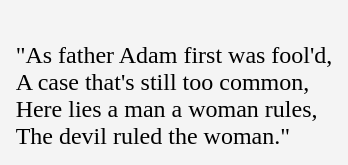<table cellpadding=10 border="0" align=center>
<tr>
<td bgcolor=#f4f4f4><br>"As father Adam first was fool'd,<br>
A case that's still too common,<br>
Here lies a man a woman rules,<br>
The devil ruled the woman."<br></td>
</tr>
</table>
